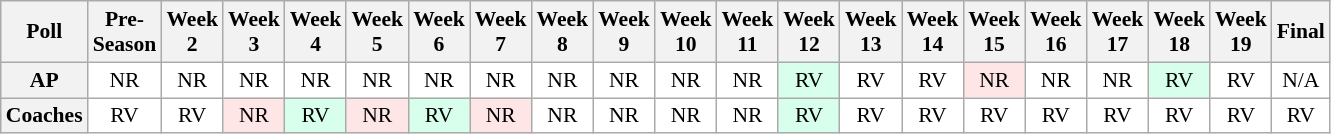<table class="wikitable" style="white-space:nowrap;font-size:90%">
<tr>
<th>Poll</th>
<th>Pre-<br>Season</th>
<th>Week<br>2</th>
<th>Week<br>3</th>
<th>Week<br>4</th>
<th>Week<br>5</th>
<th>Week<br>6</th>
<th>Week<br>7</th>
<th>Week<br>8</th>
<th>Week<br>9</th>
<th>Week<br>10</th>
<th>Week<br>11</th>
<th>Week<br>12</th>
<th>Week<br>13</th>
<th>Week<br>14</th>
<th>Week<br>15</th>
<th>Week<br>16</th>
<th>Week<br>17</th>
<th>Week<br>18</th>
<th>Week<br>19</th>
<th>Final</th>
</tr>
<tr style="text-align:center;">
<th>AP</th>
<td style="background:#FFF;">NR</td>
<td style="background:#FFF;">NR</td>
<td style="background:#FFF;">NR</td>
<td style="background:#FFF;">NR</td>
<td style="background:#FFF;">NR</td>
<td style="background:#FFF;">NR</td>
<td style="background:#FFF;">NR</td>
<td style="background:#FFF;">NR</td>
<td style="background:#FFF;">NR</td>
<td style="background:#FFF;">NR</td>
<td style="background:#FFF;">NR</td>
<td style="background:#D8FFEB;">RV</td>
<td style="background:#FFF;">RV</td>
<td style="background:#FFF;">RV</td>
<td style="background:#FFE6E6;">NR</td>
<td style="background:#FFF;">NR</td>
<td style="background:#FFF;">NR</td>
<td style="background:#D8FFEB;">RV</td>
<td style="background:#FFF;">RV</td>
<td style="background:#FFF;">N/A</td>
</tr>
<tr style="text-align:center;">
<th>Coaches</th>
<td style="background:#FFF;">RV</td>
<td style="background:#FFF;">RV</td>
<td style="background:#FFE6E6;">NR</td>
<td style="background:#D8FFEB;">RV</td>
<td style="background:#FFE6E6;">NR</td>
<td style="background:#D8FFEB;">RV</td>
<td style="background:#FFE6E6;">NR</td>
<td style="background:#FFF;">NR</td>
<td style="background:#FFF;">NR</td>
<td style="background:#FFF;">NR</td>
<td style="background:#FFF;">NR</td>
<td style="background:#D8FFEB;">RV</td>
<td style="background:#FFF;">RV</td>
<td style="background:#FFF;">RV</td>
<td style="background:#FFF;">RV</td>
<td style="background:#FFF;">RV</td>
<td style="background:#FFF;">RV</td>
<td style="background:#FFF;">RV</td>
<td style="background:#FFF;">RV</td>
<td style="background:#FFF;">RV</td>
</tr>
</table>
